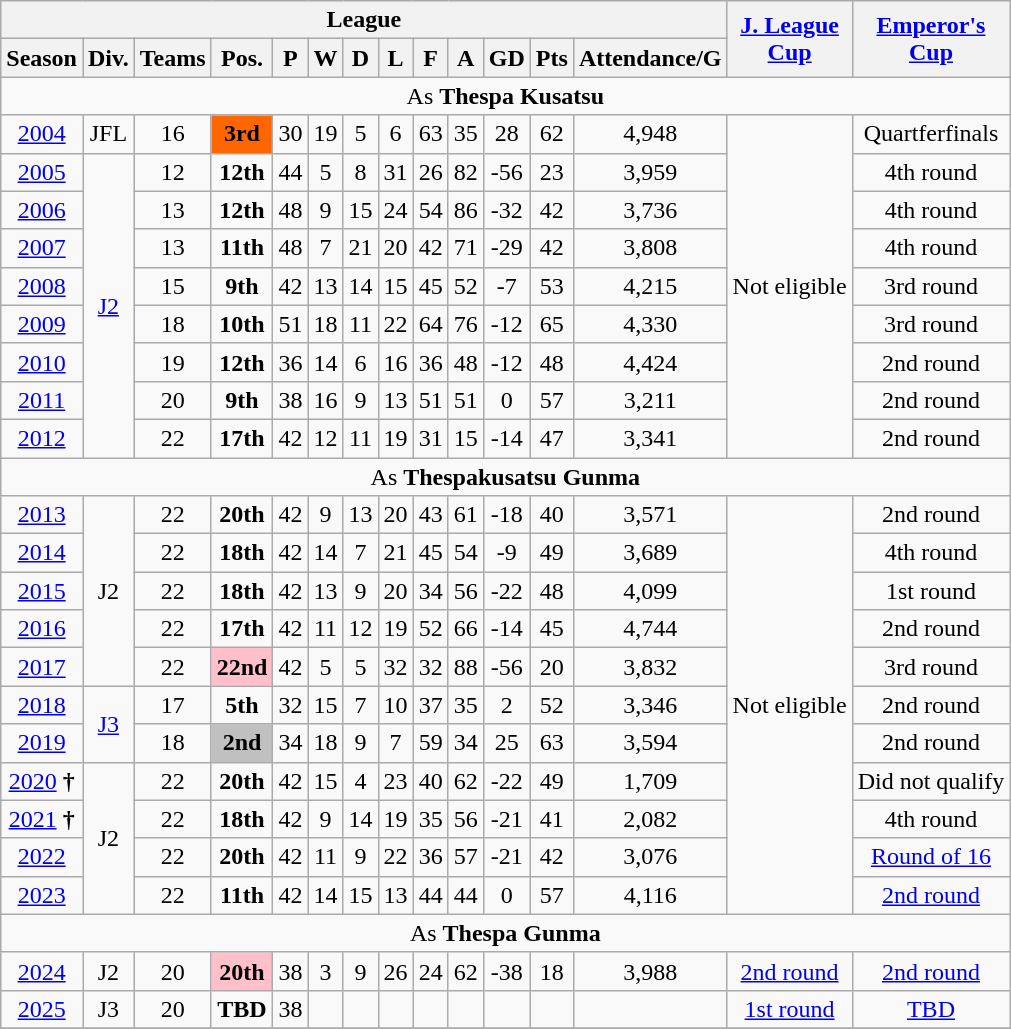<table class="wikitable" style="text-align:center">
<tr>
<th colspan="13">League</th>
<th rowspan="2"><a href='#'>J. League<br>Cup</a></th>
<th rowspan="2"><a href='#'>Emperor's<br>Cup</a></th>
</tr>
<tr>
<th>Season</th>
<th>Div.</th>
<th>Teams</th>
<th>Pos.</th>
<th>P</th>
<th>W</th>
<th>D</th>
<th>L</th>
<th>F</th>
<th>A</th>
<th>GD</th>
<th>Pts</th>
<th>Attendance/G</th>
</tr>
<tr>
<td colspan="15">As <strong>Thespa Kusatsu</strong></td>
</tr>
<tr>
<td><a href='#'>2004</a></td>
<td>JFL</td>
<td>16</td>
<td bgcolor=ff6600><strong>3rd</strong></td>
<td>30</td>
<td>19</td>
<td>5</td>
<td>6</td>
<td>63</td>
<td>35</td>
<td>28</td>
<td>62</td>
<td>4,948</td>
<td rowspan="9">Not eligible</td>
<td>Quartferfinals</td>
</tr>
<tr>
<td><a href='#'>2005</a></td>
<td rowspan="8"><a href='#'>J2</a></td>
<td>12</td>
<td><strong>12th</strong></td>
<td>44</td>
<td>5</td>
<td>8</td>
<td>31</td>
<td>26</td>
<td>82</td>
<td>-56</td>
<td>23</td>
<td>3,959</td>
<td>4th round</td>
</tr>
<tr>
<td><a href='#'>2006</a></td>
<td>13</td>
<td><strong>12th</strong></td>
<td>48</td>
<td>9</td>
<td>15</td>
<td>24</td>
<td>54</td>
<td>86</td>
<td>-32</td>
<td>42</td>
<td>3,736</td>
<td>4th round</td>
</tr>
<tr>
<td><a href='#'>2007</a></td>
<td>13</td>
<td><strong>11th</strong></td>
<td>48</td>
<td>7</td>
<td>21</td>
<td>20</td>
<td>42</td>
<td>71</td>
<td>-29</td>
<td>42</td>
<td>3,808</td>
<td>4th round</td>
</tr>
<tr>
<td><a href='#'>2008</a></td>
<td>15</td>
<td><strong>9th</strong></td>
<td>42</td>
<td>13</td>
<td>14</td>
<td>15</td>
<td>45</td>
<td>52</td>
<td>-7</td>
<td>53</td>
<td>4,215</td>
<td>3rd round</td>
</tr>
<tr>
<td><a href='#'>2009</a></td>
<td>18</td>
<td><strong>10th</strong></td>
<td>51</td>
<td>18</td>
<td>11</td>
<td>22</td>
<td>64</td>
<td>76</td>
<td>-12</td>
<td>65</td>
<td>4,330</td>
<td>3rd round</td>
</tr>
<tr>
<td><a href='#'>2010</a></td>
<td>19</td>
<td><strong>12th</strong></td>
<td>36</td>
<td>14</td>
<td>6</td>
<td>16</td>
<td>36</td>
<td>48</td>
<td>-12</td>
<td>48</td>
<td>4,424</td>
<td>2nd round</td>
</tr>
<tr>
<td><a href='#'>2011</a></td>
<td>20</td>
<td><strong>9th</strong></td>
<td>38</td>
<td>16</td>
<td>9</td>
<td>13</td>
<td>51</td>
<td>51</td>
<td>0</td>
<td>57</td>
<td>3,211</td>
<td>2nd round</td>
</tr>
<tr>
<td><a href='#'>2012</a></td>
<td>22</td>
<td><strong>17th</strong></td>
<td>42</td>
<td>12</td>
<td>11</td>
<td>19</td>
<td>31</td>
<td>15</td>
<td>-14</td>
<td>47</td>
<td>3,341</td>
<td>2nd round</td>
</tr>
<tr>
<td colspan="15">As <strong>Thespakusatsu Gunma</strong></td>
</tr>
<tr>
<td><a href='#'>2013</a></td>
<td rowspan="5">J2</td>
<td>22</td>
<td><strong>20th</strong></td>
<td>42</td>
<td>9</td>
<td>13</td>
<td>20</td>
<td>43</td>
<td>61</td>
<td>-18</td>
<td>40</td>
<td>3,571</td>
<td rowspan="11">Not eligible</td>
<td>2nd round</td>
</tr>
<tr>
<td><a href='#'>2014</a></td>
<td>22</td>
<td><strong>18th</strong></td>
<td>42</td>
<td>14</td>
<td>7</td>
<td>21</td>
<td>45</td>
<td>54</td>
<td>-9</td>
<td>49</td>
<td>3,689</td>
<td>4th round</td>
</tr>
<tr>
<td><a href='#'>2015</a></td>
<td>22</td>
<td><strong>18th</strong></td>
<td>42</td>
<td>13</td>
<td>9</td>
<td>20</td>
<td>34</td>
<td>56</td>
<td>-22</td>
<td>48</td>
<td>4,099</td>
<td>1st round</td>
</tr>
<tr>
<td><a href='#'>2016</a></td>
<td>22</td>
<td><strong>17th</strong></td>
<td>42</td>
<td>11</td>
<td>12</td>
<td>19</td>
<td>52</td>
<td>66</td>
<td>-14</td>
<td>45</td>
<td>4,744</td>
<td>2nd round</td>
</tr>
<tr>
<td><a href='#'>2017</a></td>
<td>22</td>
<td bgcolor="pink"><strong>22nd</strong></td>
<td>42</td>
<td>5</td>
<td>5</td>
<td>32</td>
<td>32</td>
<td>88</td>
<td>-56</td>
<td>20</td>
<td>3,832</td>
<td>3rd round</td>
</tr>
<tr>
<td><a href='#'>2018</a></td>
<td rowspan="2"><a href='#'>J3</a></td>
<td>17</td>
<td><strong>5th</strong></td>
<td>32</td>
<td>15</td>
<td>7</td>
<td>10</td>
<td>37</td>
<td>35</td>
<td>2</td>
<td>52</td>
<td>3,346</td>
<td>2nd round</td>
</tr>
<tr>
<td><a href='#'>2019</a></td>
<td>18</td>
<td bgcolor="silver"><strong>2nd</strong></td>
<td>34</td>
<td>18</td>
<td>9</td>
<td>7</td>
<td>59</td>
<td>34</td>
<td>25</td>
<td>63</td>
<td>3,594</td>
<td>2nd round</td>
</tr>
<tr>
<td><a href='#'>2020</a> <strong>†</strong></td>
<td rowspan="4">J2</td>
<td>22</td>
<td><strong>20th</strong></td>
<td>42</td>
<td>15</td>
<td>4</td>
<td>23</td>
<td>40</td>
<td>62</td>
<td>-22</td>
<td>49</td>
<td>1,709</td>
<td>Did not qualify</td>
</tr>
<tr>
<td><a href='#'>2021</a> <strong>†</strong></td>
<td>22</td>
<td><strong>18th</strong></td>
<td>42</td>
<td>9</td>
<td>14</td>
<td>19</td>
<td>35</td>
<td>56</td>
<td>-21</td>
<td>41</td>
<td>2,082</td>
<td>4th round</td>
</tr>
<tr>
<td><a href='#'>2022</a></td>
<td>22</td>
<td><strong>20th</strong></td>
<td>42</td>
<td>11</td>
<td>9</td>
<td>22</td>
<td>36</td>
<td>57</td>
<td>-21</td>
<td>42</td>
<td>3,076</td>
<td><a href='#'>Round of 16</a></td>
</tr>
<tr>
<td><a href='#'>2023</a></td>
<td>22</td>
<td><strong>11th</strong></td>
<td>42</td>
<td>14</td>
<td>15</td>
<td>13</td>
<td>44</td>
<td>44</td>
<td>0</td>
<td>57</td>
<td>4,116</td>
<td><a href='#'>2nd round</a></td>
</tr>
<tr>
<td colspan="15">As <strong>Thespa Gunma</strong></td>
</tr>
<tr>
<td><a href='#'>2024</a></td>
<td>J2</td>
<td>20</td>
<td bgcolor="pink"><strong>20th</strong></td>
<td>38</td>
<td>3</td>
<td>9</td>
<td>26</td>
<td>24</td>
<td>62</td>
<td>-38</td>
<td>18</td>
<td>3,988</td>
<td><a href='#'>2nd round</a></td>
<td><a href='#'>2nd round</a></td>
</tr>
<tr>
<td><a href='#'>2025</a></td>
<td>J3</td>
<td>20</td>
<td><strong>TBD</strong></td>
<td>38</td>
<td></td>
<td></td>
<td></td>
<td></td>
<td></td>
<td></td>
<td></td>
<td></td>
<td><a href='#'>1st round</a></td>
<td><a href='#'>TBD</a></td>
</tr>
<tr>
</tr>
</table>
